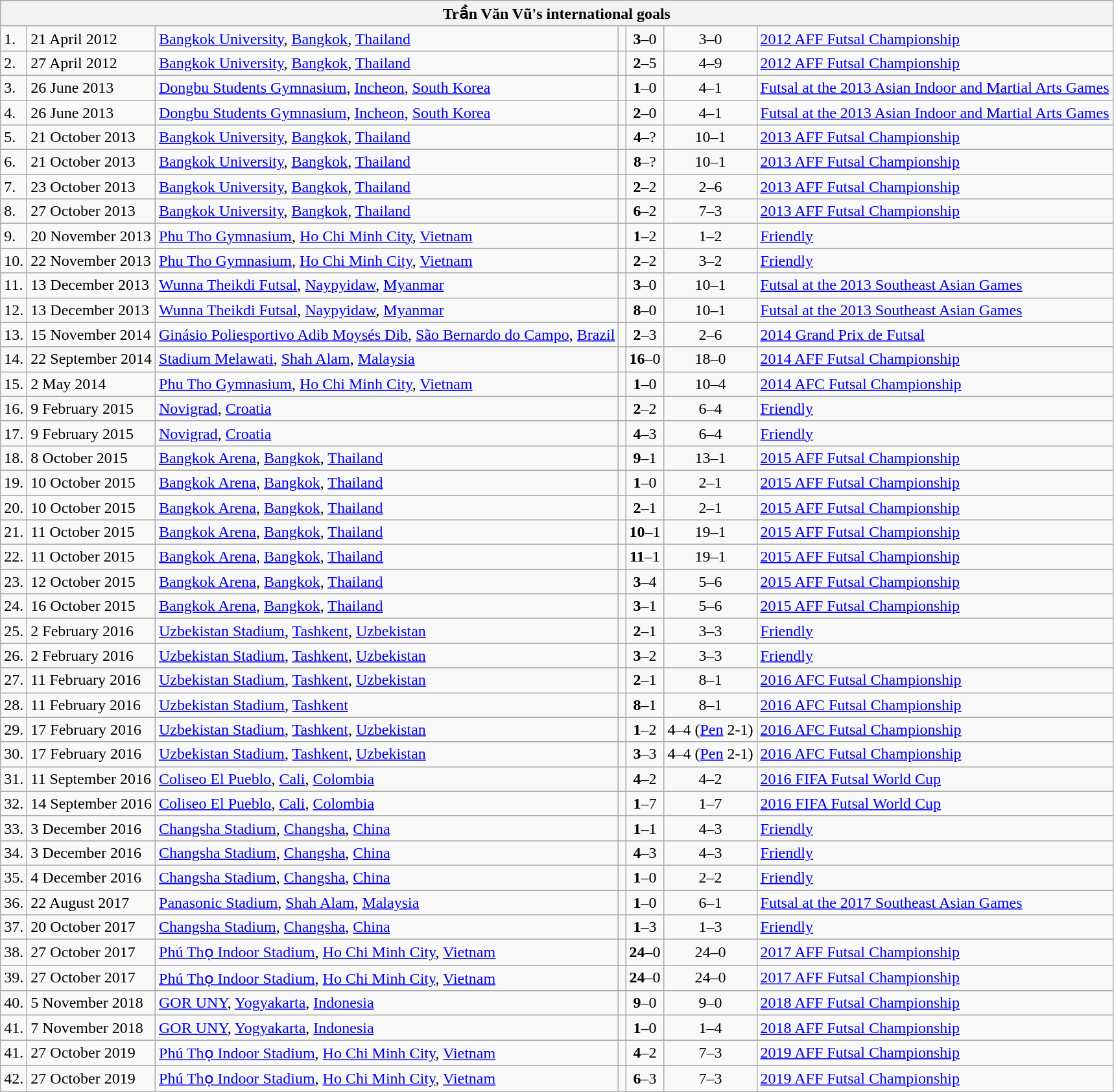<table class="wikitable collapsible collapsed">
<tr>
<th colspan="8"><strong>Trần Văn Vũ's international goals</strong></th>
</tr>
<tr>
<td>1.</td>
<td>21 April 2012</td>
<td><a href='#'>Bangkok University</a>, <a href='#'>Bangkok</a>, <a href='#'>Thailand</a></td>
<td></td>
<td align=center><strong>3</strong>–0</td>
<td align=center>3–0</td>
<td><a href='#'>2012 AFF Futsal Championship</a></td>
</tr>
<tr>
<td>2.</td>
<td>27 April 2012</td>
<td><a href='#'>Bangkok University</a>, <a href='#'>Bangkok</a>, <a href='#'>Thailand</a></td>
<td></td>
<td align=center><strong>2</strong>–5</td>
<td align=center>4–9</td>
<td><a href='#'>2012 AFF Futsal Championship</a></td>
</tr>
<tr>
<td>3.</td>
<td>26 June 2013</td>
<td><a href='#'>Dongbu Students Gymnasium</a>, <a href='#'>Incheon</a>, <a href='#'>South Korea</a></td>
<td></td>
<td align=center><strong>1</strong>–0</td>
<td align=center>4–1</td>
<td><a href='#'>Futsal at the 2013 Asian Indoor and Martial Arts Games</a></td>
</tr>
<tr>
<td>4.</td>
<td>26 June 2013</td>
<td><a href='#'>Dongbu Students Gymnasium</a>, <a href='#'>Incheon</a>, <a href='#'>South Korea</a></td>
<td></td>
<td align=center><strong>2</strong>–0</td>
<td align=center>4–1</td>
<td><a href='#'>Futsal at the 2013 Asian Indoor and Martial Arts Games</a></td>
</tr>
<tr>
<td>5.</td>
<td>21 October 2013</td>
<td><a href='#'>Bangkok University</a>, <a href='#'>Bangkok</a>, <a href='#'>Thailand</a></td>
<td></td>
<td align=center><strong>4</strong>–?</td>
<td align=center>10–1</td>
<td><a href='#'>2013 AFF Futsal Championship</a></td>
</tr>
<tr>
<td>6.</td>
<td>21 October 2013</td>
<td><a href='#'>Bangkok University</a>, <a href='#'>Bangkok</a>, <a href='#'>Thailand</a></td>
<td></td>
<td align=center><strong>8</strong>–?</td>
<td align=center>10–1</td>
<td><a href='#'>2013 AFF Futsal Championship</a></td>
</tr>
<tr>
<td>7.</td>
<td>23 October 2013</td>
<td><a href='#'>Bangkok University</a>, <a href='#'>Bangkok</a>, <a href='#'>Thailand</a></td>
<td></td>
<td align=center><strong>2</strong>–2</td>
<td align=center>2–6</td>
<td><a href='#'>2013 AFF Futsal Championship</a></td>
</tr>
<tr>
<td>8.</td>
<td>27 October 2013</td>
<td><a href='#'>Bangkok University</a>, <a href='#'>Bangkok</a>, <a href='#'>Thailand</a></td>
<td></td>
<td align=center><strong>6</strong>–2</td>
<td align=center>7–3</td>
<td><a href='#'>2013 AFF Futsal Championship</a></td>
</tr>
<tr>
<td>9.</td>
<td>20 November 2013</td>
<td><a href='#'>Phu Tho Gymnasium</a>, <a href='#'>Ho Chi Minh City</a>, <a href='#'>Vietnam</a></td>
<td></td>
<td align=center><strong>1</strong>–2</td>
<td align=center>1–2</td>
<td><a href='#'>Friendly</a></td>
</tr>
<tr>
<td>10.</td>
<td>22 November 2013</td>
<td><a href='#'>Phu Tho Gymnasium</a>, <a href='#'>Ho Chi Minh City</a>, <a href='#'>Vietnam</a></td>
<td></td>
<td align=center><strong>2</strong>–2</td>
<td align=center>3–2</td>
<td><a href='#'>Friendly</a></td>
</tr>
<tr>
<td>11.</td>
<td>13 December 2013</td>
<td><a href='#'>Wunna Theikdi Futsal</a>, <a href='#'>Naypyidaw</a>, <a href='#'>Myanmar</a></td>
<td></td>
<td align=center><strong>3</strong>–0</td>
<td align=center>10–1</td>
<td><a href='#'>Futsal at the 2013 Southeast Asian Games</a></td>
</tr>
<tr>
<td>12.</td>
<td>13 December 2013</td>
<td><a href='#'>Wunna Theikdi Futsal</a>, <a href='#'>Naypyidaw</a>, <a href='#'>Myanmar</a></td>
<td></td>
<td align=center><strong>8</strong>–0</td>
<td align=center>10–1</td>
<td><a href='#'>Futsal at the 2013 Southeast Asian Games</a></td>
</tr>
<tr>
<td>13.</td>
<td>15 November 2014</td>
<td><a href='#'>Ginásio Poliesportivo Adib Moysés Dib</a>, <a href='#'>São Bernardo do Campo</a>, <a href='#'>Brazil</a></td>
<td></td>
<td align=center><strong>2</strong>–3</td>
<td align=center>2–6</td>
<td><a href='#'>2014 Grand Prix de Futsal</a></td>
</tr>
<tr>
<td>14.</td>
<td>22 September 2014</td>
<td><a href='#'>Stadium Melawati</a>, <a href='#'>Shah Alam</a>, <a href='#'>Malaysia</a></td>
<td></td>
<td align=center><strong>16</strong>–0</td>
<td align=center>18–0</td>
<td><a href='#'>2014 AFF Futsal Championship</a></td>
</tr>
<tr>
<td>15.</td>
<td>2 May 2014</td>
<td><a href='#'>Phu Tho Gymnasium</a>, <a href='#'>Ho Chi Minh City</a>, <a href='#'>Vietnam</a></td>
<td></td>
<td align=center><strong>1</strong>–0</td>
<td align=center>10–4</td>
<td><a href='#'>2014 AFC Futsal Championship</a></td>
</tr>
<tr>
<td>16.</td>
<td>9 February 2015</td>
<td><a href='#'>Novigrad</a>, <a href='#'>Croatia</a></td>
<td></td>
<td align=center><strong>2</strong>–2</td>
<td align=center>6–4</td>
<td><a href='#'>Friendly</a></td>
</tr>
<tr>
<td>17.</td>
<td>9 February 2015</td>
<td><a href='#'>Novigrad</a>, <a href='#'>Croatia</a></td>
<td></td>
<td align=center><strong>4</strong>–3</td>
<td align=center>6–4</td>
<td><a href='#'>Friendly</a></td>
</tr>
<tr>
<td>18.</td>
<td>8 October 2015</td>
<td><a href='#'>Bangkok Arena</a>, <a href='#'>Bangkok</a>, <a href='#'>Thailand</a></td>
<td></td>
<td align=center><strong>9</strong>–1</td>
<td align=center>13–1</td>
<td><a href='#'>2015 AFF Futsal Championship</a></td>
</tr>
<tr>
<td>19.</td>
<td>10 October 2015</td>
<td><a href='#'>Bangkok Arena</a>, <a href='#'>Bangkok</a>, <a href='#'>Thailand</a></td>
<td></td>
<td align=center><strong>1</strong>–0</td>
<td align=center>2–1</td>
<td><a href='#'>2015 AFF Futsal Championship</a></td>
</tr>
<tr>
<td>20.</td>
<td>10 October 2015</td>
<td><a href='#'>Bangkok Arena</a>, <a href='#'>Bangkok</a>, <a href='#'>Thailand</a></td>
<td></td>
<td align=center><strong>2</strong>–1</td>
<td align=center>2–1</td>
<td><a href='#'>2015 AFF Futsal Championship</a></td>
</tr>
<tr>
<td>21.</td>
<td>11 October 2015</td>
<td><a href='#'>Bangkok Arena</a>, <a href='#'>Bangkok</a>, <a href='#'>Thailand</a></td>
<td></td>
<td align=center><strong>10</strong>–1</td>
<td align=center>19–1</td>
<td><a href='#'>2015 AFF Futsal Championship</a></td>
</tr>
<tr>
<td>22.</td>
<td>11 October 2015</td>
<td><a href='#'>Bangkok Arena</a>, <a href='#'>Bangkok</a>, <a href='#'>Thailand</a></td>
<td></td>
<td align=center><strong>11</strong>–1</td>
<td align=center>19–1</td>
<td><a href='#'>2015 AFF Futsal Championship</a></td>
</tr>
<tr>
<td>23.</td>
<td>12 October 2015</td>
<td><a href='#'>Bangkok Arena</a>, <a href='#'>Bangkok</a>, <a href='#'>Thailand</a></td>
<td></td>
<td align=center><strong>3</strong>–4</td>
<td align=center>5–6</td>
<td><a href='#'>2015 AFF Futsal Championship</a></td>
</tr>
<tr>
<td>24.</td>
<td>16 October 2015</td>
<td><a href='#'>Bangkok Arena</a>, <a href='#'>Bangkok</a>, <a href='#'>Thailand</a></td>
<td></td>
<td align=center><strong>3</strong>–1</td>
<td align=center>5–6</td>
<td><a href='#'>2015 AFF Futsal Championship</a></td>
</tr>
<tr>
<td>25.</td>
<td>2 February 2016</td>
<td><a href='#'>Uzbekistan Stadium</a>, <a href='#'>Tashkent</a>, <a href='#'>Uzbekistan</a></td>
<td></td>
<td align=center><strong>2</strong>–1</td>
<td align=center>3–3</td>
<td><a href='#'>Friendly</a></td>
</tr>
<tr>
<td>26.</td>
<td>2 February 2016</td>
<td><a href='#'>Uzbekistan Stadium</a>, <a href='#'>Tashkent</a>, <a href='#'>Uzbekistan</a></td>
<td></td>
<td align=center><strong>3</strong>–2</td>
<td align=center>3–3</td>
<td><a href='#'>Friendly</a></td>
</tr>
<tr>
<td>27.</td>
<td>11 February 2016</td>
<td><a href='#'>Uzbekistan Stadium</a>, <a href='#'>Tashkent</a>, <a href='#'>Uzbekistan</a></td>
<td></td>
<td align=center><strong>2</strong>–1</td>
<td align=center>8–1</td>
<td><a href='#'>2016 AFC Futsal Championship</a></td>
</tr>
<tr>
<td>28.</td>
<td>11 February 2016</td>
<td><a href='#'>Uzbekistan Stadium</a>, <a href='#'>Tashkent</a></td>
<td></td>
<td align=center><strong>8</strong>–1</td>
<td align=center>8–1</td>
<td><a href='#'>2016 AFC Futsal Championship</a></td>
</tr>
<tr>
<td>29.</td>
<td>17 February 2016</td>
<td><a href='#'>Uzbekistan Stadium</a>, <a href='#'>Tashkent</a>, <a href='#'>Uzbekistan</a></td>
<td></td>
<td align=center><strong>1</strong>–2</td>
<td align=center>4–4 (<a href='#'>Pen</a> 2-1)</td>
<td><a href='#'>2016 AFC Futsal Championship</a></td>
</tr>
<tr>
<td>30.</td>
<td>17 February 2016</td>
<td><a href='#'>Uzbekistan Stadium</a>, <a href='#'>Tashkent</a>, <a href='#'>Uzbekistan</a></td>
<td></td>
<td align=center><strong>3</strong>–3</td>
<td align=center>4–4 (<a href='#'>Pen</a> 2-1)</td>
<td><a href='#'>2016 AFC Futsal Championship</a></td>
</tr>
<tr>
<td>31.</td>
<td>11 September 2016</td>
<td><a href='#'>Coliseo El Pueblo</a>, <a href='#'>Cali</a>, <a href='#'>Colombia</a></td>
<td></td>
<td align=center><strong>4</strong>–2</td>
<td align=center>4–2</td>
<td><a href='#'>2016 FIFA Futsal World Cup</a></td>
</tr>
<tr>
<td>32.</td>
<td>14 September 2016</td>
<td><a href='#'>Coliseo El Pueblo</a>, <a href='#'>Cali</a>, <a href='#'>Colombia</a></td>
<td></td>
<td align=center><strong>1</strong>–7</td>
<td align=center>1–7</td>
<td><a href='#'>2016 FIFA Futsal World Cup</a></td>
</tr>
<tr>
<td>33.</td>
<td>3 December 2016</td>
<td><a href='#'>Changsha Stadium</a>, <a href='#'>Changsha</a>, <a href='#'>China</a></td>
<td></td>
<td align=center><strong>1</strong>–1</td>
<td align=center>4–3</td>
<td><a href='#'>Friendly</a></td>
</tr>
<tr>
<td>34.</td>
<td>3 December 2016</td>
<td><a href='#'>Changsha Stadium</a>, <a href='#'>Changsha</a>, <a href='#'>China</a></td>
<td></td>
<td align=center><strong>4</strong>–3</td>
<td align=center>4–3</td>
<td><a href='#'>Friendly</a></td>
</tr>
<tr>
<td>35.</td>
<td>4 December 2016</td>
<td><a href='#'>Changsha Stadium</a>, <a href='#'>Changsha</a>, <a href='#'>China</a></td>
<td></td>
<td align=center><strong>1</strong>–0</td>
<td align=center>2–2</td>
<td><a href='#'>Friendly</a></td>
</tr>
<tr>
<td>36.</td>
<td>22 August 2017</td>
<td><a href='#'>Panasonic Stadium</a>, <a href='#'>Shah Alam</a>, <a href='#'>Malaysia</a></td>
<td></td>
<td align=center><strong>1</strong>–0</td>
<td align=center>6–1</td>
<td><a href='#'>Futsal at the 2017 Southeast Asian Games</a></td>
</tr>
<tr>
<td>37.</td>
<td>20 October 2017</td>
<td><a href='#'>Changsha Stadium</a>, <a href='#'>Changsha</a>, <a href='#'>China</a></td>
<td></td>
<td align=center><strong>1</strong>–3</td>
<td align=center>1–3</td>
<td><a href='#'>Friendly</a></td>
</tr>
<tr>
<td>38.</td>
<td>27 October 2017</td>
<td><a href='#'>Phú Thọ Indoor Stadium</a>, <a href='#'>Ho Chi Minh City</a>, <a href='#'>Vietnam</a></td>
<td></td>
<td align=center><strong>24</strong>–0</td>
<td align=center>24–0</td>
<td><a href='#'>2017 AFF Futsal Championship</a></td>
</tr>
<tr>
<td>39.</td>
<td>27 October 2017</td>
<td><a href='#'>Phú Thọ Indoor Stadium</a>, <a href='#'>Ho Chi Minh City</a>, <a href='#'>Vietnam</a></td>
<td></td>
<td align=center><strong>24</strong>–0</td>
<td align=center>24–0</td>
<td><a href='#'>2017 AFF Futsal Championship</a></td>
</tr>
<tr>
<td>40.</td>
<td>5 November 2018</td>
<td><a href='#'>GOR UNY</a>, <a href='#'>Yogyakarta</a>, <a href='#'>Indonesia</a></td>
<td></td>
<td align=center><strong>9</strong>–0</td>
<td align=center>9–0</td>
<td><a href='#'>2018 AFF Futsal Championship</a></td>
</tr>
<tr>
<td>41.</td>
<td>7 November 2018</td>
<td><a href='#'>GOR UNY</a>, <a href='#'>Yogyakarta</a>, <a href='#'>Indonesia</a></td>
<td></td>
<td align=center><strong>1</strong>–0</td>
<td align=center>1–4</td>
<td><a href='#'>2018 AFF Futsal Championship</a></td>
</tr>
<tr>
<td>41.</td>
<td>27 October 2019</td>
<td><a href='#'>Phú Thọ Indoor Stadium</a>, <a href='#'>Ho Chi Minh City</a>, <a href='#'>Vietnam</a></td>
<td></td>
<td align=center><strong>4</strong>–2</td>
<td align=center>7–3</td>
<td><a href='#'>2019 AFF Futsal Championship</a></td>
</tr>
<tr>
<td>42.</td>
<td>27 October 2019</td>
<td><a href='#'>Phú Thọ Indoor Stadium</a>, <a href='#'>Ho Chi Minh City</a>, <a href='#'>Vietnam</a></td>
<td></td>
<td align=center><strong>6</strong>–3</td>
<td align=center>7–3</td>
<td><a href='#'>2019 AFF Futsal Championship</a></td>
</tr>
</table>
